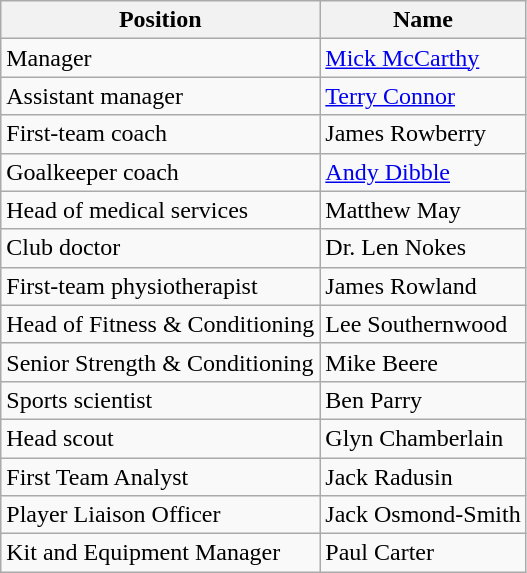<table class="wikitable" style="text-align: left">
<tr>
<th>Position</th>
<th>Name</th>
</tr>
<tr>
<td>Manager</td>
<td> <a href='#'>Mick McCarthy</a></td>
</tr>
<tr>
<td>Assistant manager</td>
<td> <a href='#'>Terry Connor</a></td>
</tr>
<tr>
<td>First-team coach</td>
<td> James Rowberry</td>
</tr>
<tr>
<td>Goalkeeper coach</td>
<td> <a href='#'>Andy Dibble</a></td>
</tr>
<tr>
<td>Head of medical services</td>
<td> Matthew May</td>
</tr>
<tr>
<td>Club doctor</td>
<td> Dr. Len Nokes</td>
</tr>
<tr>
<td>First-team physiotherapist</td>
<td> James Rowland</td>
</tr>
<tr>
<td>Head of Fitness & Conditioning</td>
<td> Lee Southernwood</td>
</tr>
<tr>
<td>Senior Strength & Conditioning</td>
<td> Mike Beere</td>
</tr>
<tr>
<td>Sports scientist</td>
<td> Ben Parry</td>
</tr>
<tr>
<td>Head scout</td>
<td> Glyn Chamberlain</td>
</tr>
<tr>
<td>First Team Analyst</td>
<td> Jack Radusin</td>
</tr>
<tr>
<td>Player Liaison Officer</td>
<td> Jack Osmond-Smith</td>
</tr>
<tr>
<td>Kit and Equipment Manager</td>
<td> Paul Carter</td>
</tr>
</table>
